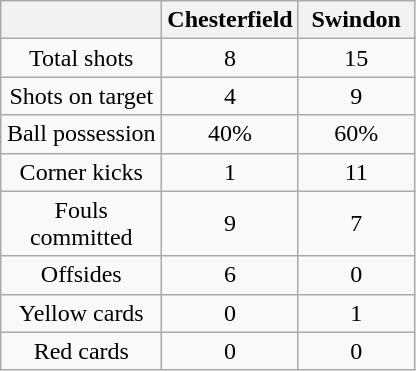<table class="wikitable" style="text-align:center">
<tr>
<th width=100></th>
<th width=70>Chesterfield</th>
<th width=70>Swindon</th>
</tr>
<tr>
<td>Total shots</td>
<td>8</td>
<td>15</td>
</tr>
<tr>
<td>Shots on target</td>
<td>4</td>
<td>9</td>
</tr>
<tr>
<td>Ball possession</td>
<td>40%</td>
<td>60%</td>
</tr>
<tr>
<td>Corner kicks</td>
<td>1</td>
<td>11</td>
</tr>
<tr>
<td>Fouls committed</td>
<td>9</td>
<td>7</td>
</tr>
<tr>
<td>Offsides</td>
<td>6</td>
<td>0</td>
</tr>
<tr>
<td>Yellow cards</td>
<td>0</td>
<td>1</td>
</tr>
<tr>
<td>Red cards</td>
<td>0</td>
<td>0</td>
</tr>
</table>
